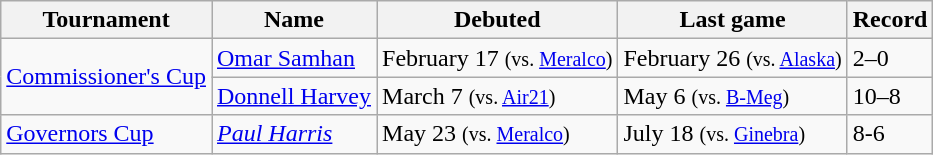<table class="wikitable">
<tr>
<th>Tournament</th>
<th>Name</th>
<th>Debuted</th>
<th>Last game</th>
<th>Record</th>
</tr>
<tr>
<td rowspan=2><a href='#'>Commissioner's Cup</a></td>
<td><a href='#'>Omar Samhan</a></td>
<td>February 17 <small>(vs. <a href='#'>Meralco</a>)</small></td>
<td>February 26 <small>(vs. <a href='#'>Alaska</a>)</small></td>
<td>2–0</td>
</tr>
<tr>
<td><a href='#'>Donnell Harvey</a></td>
<td>March 7 <small>(vs. <a href='#'>Air21</a>)</small></td>
<td>May 6 <small>(vs. <a href='#'>B-Meg</a>)</small></td>
<td>10–8</td>
</tr>
<tr>
<td><a href='#'>Governors Cup</a></td>
<td><em><a href='#'>Paul Harris</a></em></td>
<td>May 23 <small>(vs. <a href='#'>Meralco</a>)</small></td>
<td>July 18 <small>(vs. <a href='#'>Ginebra</a>)</small></td>
<td>8-6</td>
</tr>
</table>
